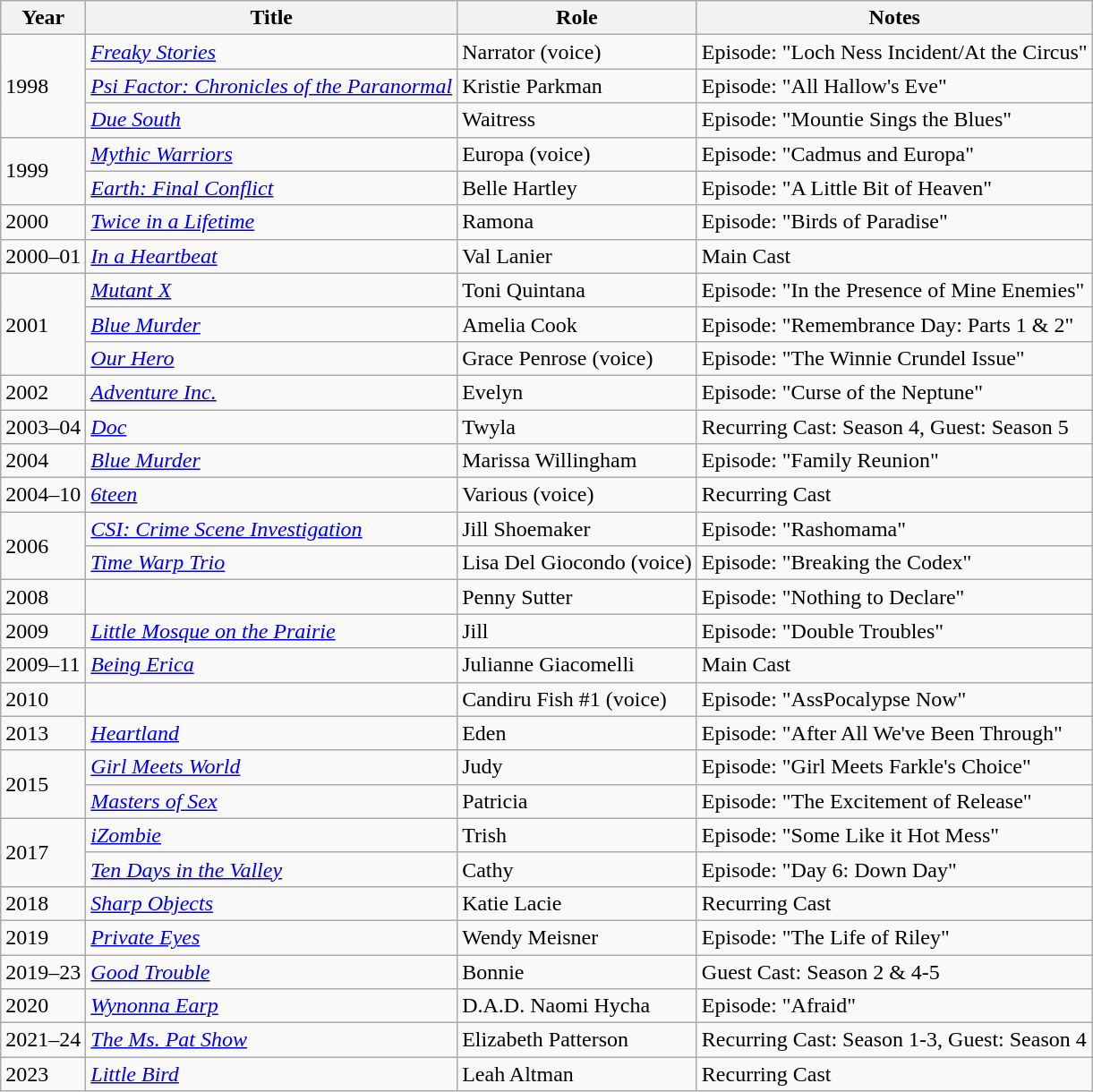<table class="wikitable sortable">
<tr>
<th>Year</th>
<th>Title</th>
<th>Role</th>
<th>Notes</th>
</tr>
<tr>
<td rowspan="3">1998</td>
<td><em><a href='#'>Freaky Stories</a></em></td>
<td>Narrator (voice)</td>
<td>Episode: "Loch Ness Incident/At the Circus"</td>
</tr>
<tr>
<td><em><a href='#'>Psi Factor: Chronicles of the Paranormal</a></em></td>
<td>Kristie Parkman</td>
<td>Episode: "All Hallow's Eve"</td>
</tr>
<tr>
<td><em><a href='#'>Due South</a></em></td>
<td>Waitress</td>
<td>Episode: "Mountie Sings the Blues"</td>
</tr>
<tr>
<td rowspan="2">1999</td>
<td><em><a href='#'>Mythic Warriors</a></em></td>
<td>Europa (voice)</td>
<td>Episode: "Cadmus and Europa"</td>
</tr>
<tr>
<td><em><a href='#'>Earth: Final Conflict</a></em></td>
<td>Belle Hartley</td>
<td>Episode: "A Little Bit of Heaven"</td>
</tr>
<tr>
<td>2000</td>
<td><em><a href='#'>Twice in a Lifetime</a></em></td>
<td>Ramona</td>
<td>Episode: "Birds of Paradise"</td>
</tr>
<tr>
<td>2000–01</td>
<td><em><a href='#'>In a Heartbeat</a></em></td>
<td>Val Lanier</td>
<td>Main Cast</td>
</tr>
<tr>
<td rowspan="3">2001</td>
<td><em><a href='#'>Mutant X</a></em></td>
<td>Toni Quintana</td>
<td>Episode: "In the Presence of Mine Enemies"</td>
</tr>
<tr>
<td><em><a href='#'>Blue Murder</a></em></td>
<td>Amelia Cook</td>
<td>Episode: "Remembrance Day: Parts 1 & 2"</td>
</tr>
<tr>
<td><em><a href='#'>Our Hero</a></em></td>
<td>Grace Penrose (voice)</td>
<td>Episode: "The Winnie Crundel Issue"</td>
</tr>
<tr>
<td>2002</td>
<td><em><a href='#'>Adventure Inc.</a></em></td>
<td>Evelyn</td>
<td>Episode: "Curse of the Neptune"</td>
</tr>
<tr>
<td>2003–04</td>
<td><em><a href='#'>Doc</a></em></td>
<td>Twyla</td>
<td>Recurring Cast: Season 4, Guest: Season 5</td>
</tr>
<tr>
<td>2004</td>
<td><em><a href='#'>Blue Murder</a></em></td>
<td>Marissa Willingham</td>
<td>Episode: "Family Reunion"</td>
</tr>
<tr>
<td>2004–10</td>
<td><em><a href='#'>6teen</a></em></td>
<td>Various (voice)</td>
<td>Recurring Cast</td>
</tr>
<tr>
<td rowspan="2">2006</td>
<td><em><a href='#'>CSI: Crime Scene Investigation</a></em></td>
<td>Jill Shoemaker</td>
<td>Episode: "Rashomama"</td>
</tr>
<tr>
<td><em><a href='#'>Time Warp Trio</a></em></td>
<td>Lisa Del Giocondo (voice)</td>
<td>Episode: "Breaking the Codex"</td>
</tr>
<tr>
<td>2008</td>
<td><em></em></td>
<td>Penny Sutter</td>
<td>Episode: "Nothing to Declare"</td>
</tr>
<tr>
<td>2009</td>
<td><em><a href='#'>Little Mosque on the Prairie</a></em></td>
<td>Jill</td>
<td>Episode: "Double Troubles"</td>
</tr>
<tr>
<td>2009–11</td>
<td><em><a href='#'>Being Erica</a></em></td>
<td>Julianne Giacomelli</td>
<td>Main Cast</td>
</tr>
<tr>
<td>2010</td>
<td><em></em></td>
<td>Candiru Fish #1 (voice)</td>
<td>Episode: "AssPocalypse Now"</td>
</tr>
<tr>
<td>2013</td>
<td><em><a href='#'>Heartland</a></em></td>
<td>Eden</td>
<td>Episode: "After All We've Been Through"</td>
</tr>
<tr>
<td rowspan="2">2015</td>
<td><em><a href='#'>Girl Meets World</a></em></td>
<td>Judy</td>
<td>Episode: "Girl Meets Farkle's Choice"</td>
</tr>
<tr>
<td><em><a href='#'>Masters of Sex</a></em></td>
<td>Patricia</td>
<td>Episode: "The Excitement of Release"</td>
</tr>
<tr>
<td rowspan="2">2017</td>
<td><em><a href='#'>iZombie</a></em></td>
<td>Trish</td>
<td>Episode: "Some Like it Hot Mess"</td>
</tr>
<tr>
<td><em><a href='#'>Ten Days in the Valley</a></em></td>
<td>Cathy</td>
<td>Episode: "Day 6: Down Day"</td>
</tr>
<tr>
<td>2018</td>
<td><em><a href='#'>Sharp Objects</a></em></td>
<td>Katie Lacie</td>
<td>Recurring Cast</td>
</tr>
<tr>
<td>2019</td>
<td><em><a href='#'>Private Eyes</a></em></td>
<td>Wendy Meisner</td>
<td>Episode: "The Life of Riley"</td>
</tr>
<tr>
<td>2019–23</td>
<td><em><a href='#'>Good Trouble</a></em></td>
<td>Bonnie</td>
<td>Guest Cast: Season 2 & 4-5</td>
</tr>
<tr>
<td>2020</td>
<td><em><a href='#'>Wynonna Earp</a></em></td>
<td>D.A.D. Naomi Hycha</td>
<td>Episode: "Afraid"</td>
</tr>
<tr>
<td>2021–24</td>
<td><em><a href='#'>The Ms. Pat Show</a></em></td>
<td>Elizabeth Patterson</td>
<td>Recurring Cast: Season 1-3, Guest: Season 4</td>
</tr>
<tr>
<td>2023</td>
<td><em><a href='#'>Little Bird</a></em></td>
<td>Leah Altman</td>
<td>Recurring Cast</td>
</tr>
</table>
